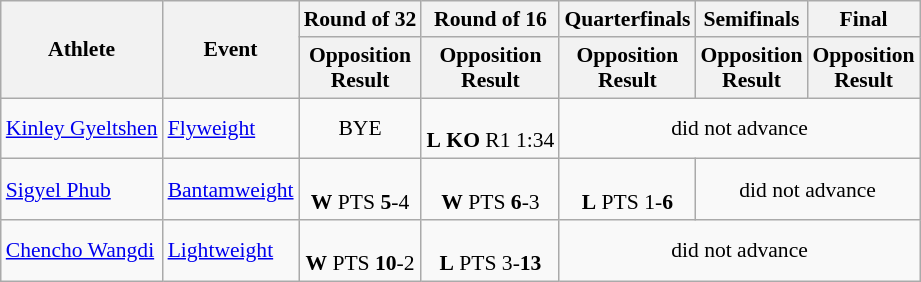<table class="wikitable" border="1" style="font-size:90%">
<tr>
<th rowspan=2>Athlete</th>
<th rowspan=2>Event</th>
<th>Round of 32</th>
<th>Round of 16</th>
<th>Quarterfinals</th>
<th>Semifinals</th>
<th>Final</th>
</tr>
<tr>
<th>Opposition<br>Result</th>
<th>Opposition<br>Result</th>
<th>Opposition<br>Result</th>
<th>Opposition<br>Result</th>
<th>Opposition<br>Result</th>
</tr>
<tr>
<td><a href='#'>Kinley Gyeltshen</a></td>
<td><a href='#'>Flyweight</a></td>
<td align=center>BYE</td>
<td align=center><br><strong>L</strong> <strong>KO</strong> R1 1:34</td>
<td align=center colspan="7">did not advance</td>
</tr>
<tr>
<td><a href='#'>Sigyel Phub</a></td>
<td><a href='#'>Bantamweight</a></td>
<td align=center><br><strong>W</strong> PTS <strong>5</strong>-4</td>
<td align=center><br><strong>W</strong> PTS <strong>6</strong>-3</td>
<td align=center><br><strong>L</strong> PTS 1-<strong>6</strong></td>
<td align=center colspan="7">did not advance</td>
</tr>
<tr>
<td><a href='#'>Chencho Wangdi</a></td>
<td><a href='#'>Lightweight</a></td>
<td align=center><br><strong>W</strong> PTS <strong>10</strong>-2</td>
<td align=center><br><strong>L</strong> PTS 3-<strong>13</strong></td>
<td align=center colspan="7">did not advance</td>
</tr>
</table>
